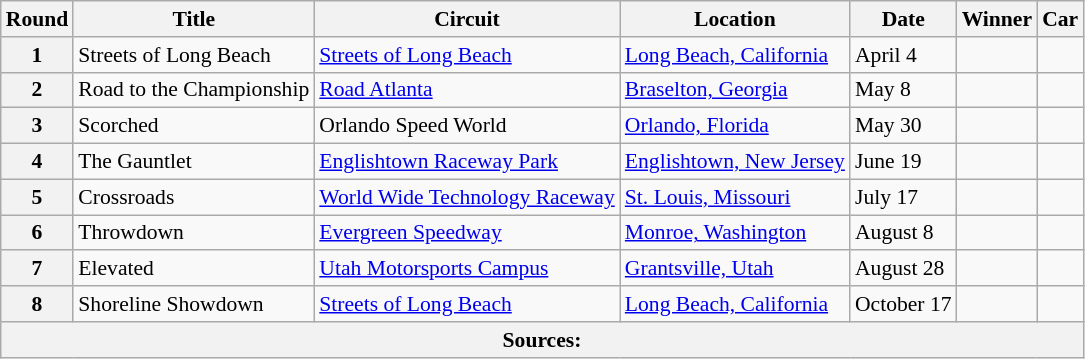<table class="wikitable" style="font-size: 90%;">
<tr>
<th>Round</th>
<th>Title</th>
<th>Circuit</th>
<th>Location</th>
<th>Date</th>
<th>Winner</th>
<th>Car</th>
</tr>
<tr>
<th>1</th>
<td>Streets of Long Beach</td>
<td><a href='#'>Streets of Long Beach</a></td>
<td><a href='#'>Long Beach, California</a></td>
<td>April 4</td>
<td></td>
<td></td>
</tr>
<tr>
<th>2</th>
<td>Road to the Championship</td>
<td><a href='#'>Road Atlanta</a></td>
<td><a href='#'>Braselton, Georgia</a></td>
<td>May 8</td>
<td></td>
<td></td>
</tr>
<tr>
<th>3</th>
<td>Scorched</td>
<td>Orlando Speed World</td>
<td><a href='#'>Orlando, Florida</a></td>
<td>May 30</td>
<td></td>
<td></td>
</tr>
<tr>
<th>4</th>
<td>The Gauntlet</td>
<td><a href='#'>Englishtown Raceway Park</a></td>
<td><a href='#'>Englishtown, New Jersey</a></td>
<td>June 19</td>
<td></td>
<td></td>
</tr>
<tr>
<th>5</th>
<td>Crossroads</td>
<td><a href='#'>World Wide Technology Raceway</a></td>
<td><a href='#'>St. Louis, Missouri</a></td>
<td>July 17</td>
<td></td>
<td></td>
</tr>
<tr>
<th>6</th>
<td>Throwdown</td>
<td><a href='#'>Evergreen Speedway</a></td>
<td><a href='#'>Monroe, Washington</a></td>
<td>August 8</td>
<td></td>
<td></td>
</tr>
<tr>
<th>7</th>
<td>Elevated</td>
<td><a href='#'>Utah Motorsports Campus</a></td>
<td><a href='#'>Grantsville, Utah</a></td>
<td>August 28</td>
<td></td>
<td></td>
</tr>
<tr>
<th>8</th>
<td>Shoreline Showdown</td>
<td><a href='#'>Streets of Long Beach</a></td>
<td><a href='#'>Long Beach, California</a></td>
<td>October 17</td>
<td></td>
<td></td>
</tr>
<tr>
<th colspan="7">Sources:</th>
</tr>
</table>
